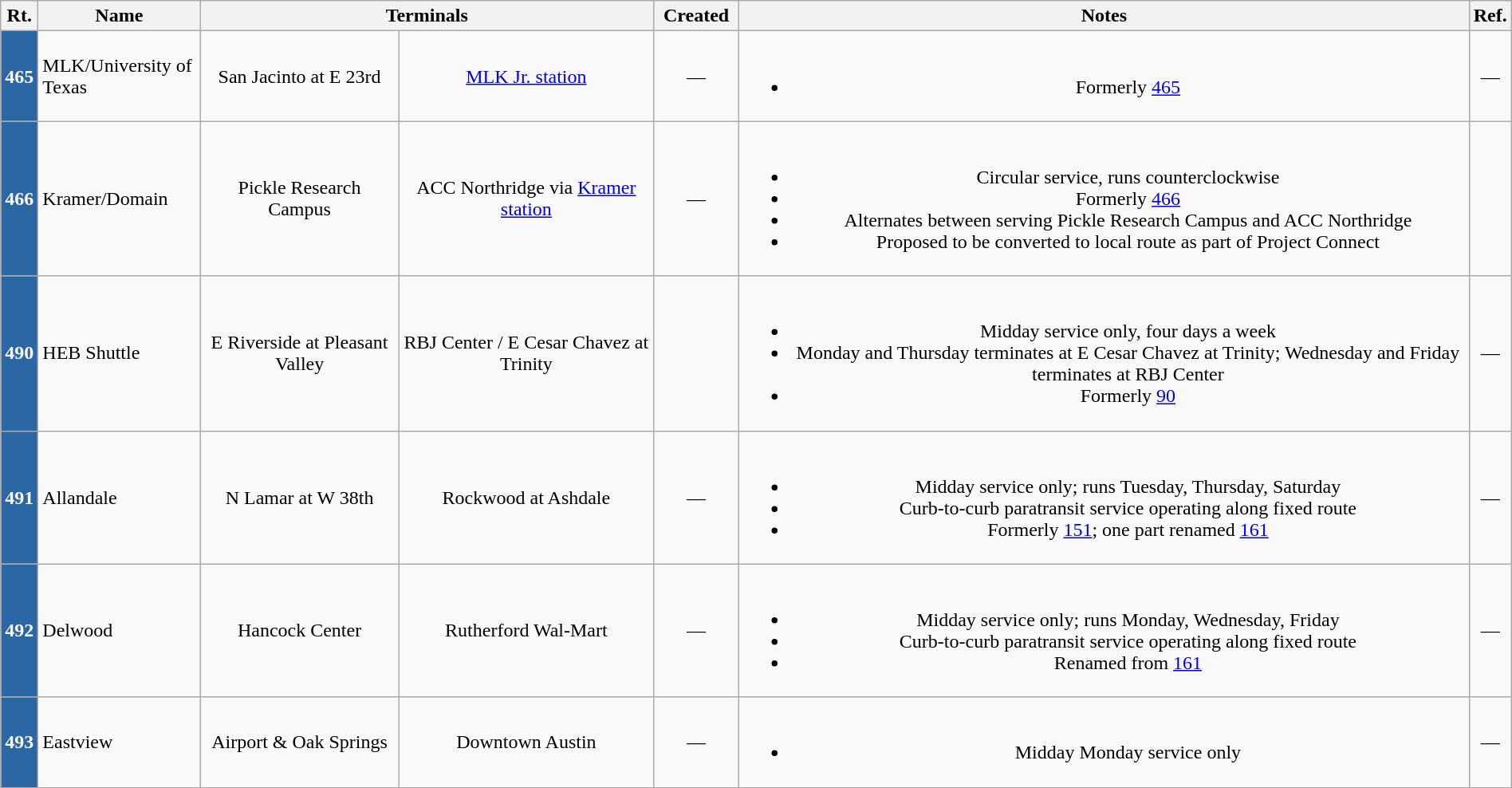<table class="wikitable sortable" style="text-align: center; width:100%;">
<tr>
<th scope="col" style="width: 1.5em;">Rt.</th>
<th scope="col" style="width: 8em;">Name</th>
<th colspan=2 class="unsortable">Terminals</th>
<th scope="col" style="width: 4em;">Created</th>
<th class="unsortable">Notes</th>
<th scope="col" style="width: 1em;" class="unsortable">Ref.</th>
</tr>
<tr>
<th style="background: #2C67A5; color:#FFFFFF;">465</th>
<td align="left">MLK/University of Texas</td>
<td>San Jacinto at E 23rd</td>
<td><a href='#'>MLK Jr. station</a></td>
<td>—</td>
<td><br><ul><li>Formerly <a href='#'>465</a></li></ul></td>
<td>—</td>
</tr>
<tr>
<th style="background: #2C67A5; color:#FFFFFF;">466</th>
<td align="left">Kramer/Domain</td>
<td>Pickle Research Campus</td>
<td>ACC Northridge via <a href='#'>Kramer station</a></td>
<td>—</td>
<td><br><ul><li>Circular service, runs counterclockwise</li><li>Formerly <a href='#'>466</a></li><li>Alternates between serving Pickle Research Campus and ACC Northridge</li><li>Proposed to be converted to local route as part of Project Connect</li></ul></td>
<td></td>
</tr>
<tr>
<th style="background: #2C67A5; color:#FFFFFF;">490</th>
<td align="left">HEB Shuttle</td>
<td>E Riverside at Pleasant Valley</td>
<td>RBJ Center / E Cesar Chavez at Trinity</td>
<td></td>
<td><br><ul><li>Midday service only, four days a week</li><li>Monday and Thursday terminates at E Cesar Chavez at Trinity;  Wednesday and Friday terminates at RBJ Center</li><li>Formerly <a href='#'>90</a></li></ul></td>
<td>—</td>
</tr>
<tr>
<th style="background: #2C67A5; color:#FFFFFF;">491</th>
<td align="left">Allandale</td>
<td>N Lamar at W 38th</td>
<td>Rockwood at Ashdale</td>
<td>—</td>
<td><br><ul><li>Midday service only; runs Tuesday, Thursday, Saturday</li><li>Curb-to-curb paratransit service operating along fixed route</li><li>Formerly <a href='#'>151</a>; one part renamed <a href='#'>161</a></li></ul></td>
<td>—</td>
</tr>
<tr>
<th style="background: #2C67A5; color:#FFFFFF;">492</th>
<td align="left">Delwood</td>
<td>Hancock Center</td>
<td>Rutherford Wal-Mart</td>
<td>—</td>
<td><br><ul><li>Midday service only; runs Monday, Wednesday, Friday</li><li>Curb-to-curb paratransit service operating along fixed route</li><li>Renamed from <a href='#'>161</a></li></ul></td>
<td>—</td>
</tr>
<tr>
<th style="background: #2C67A5; color:#FFFFFF;">493</th>
<td align="left">Eastview</td>
<td>Airport & Oak Springs</td>
<td>Downtown Austin</td>
<td>—</td>
<td><br><ul><li>Midday Monday service only</li></ul></td>
<td>—</td>
</tr>
<tr>
</tr>
</table>
